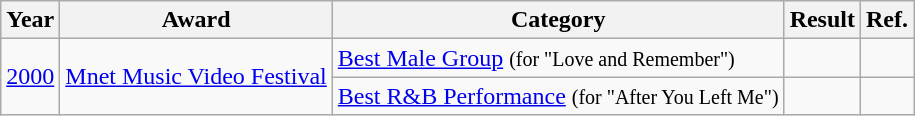<table class="wikitable plainrowheaders">
<tr>
<th>Year</th>
<th>Award</th>
<th>Category</th>
<th>Result</th>
<th>Ref.</th>
</tr>
<tr>
<td rowspan="2"><a href='#'>2000</a></td>
<td rowspan="2"><a href='#'>Mnet Music Video Festival</a></td>
<td><a href='#'>Best Male Group</a> <small>(for "Love and Remember")</small></td>
<td></td>
<td align="center"></td>
</tr>
<tr>
<td><a href='#'>Best R&B Performance</a> <small>(for "After You Left Me")</small></td>
<td></td>
<td></td>
</tr>
</table>
